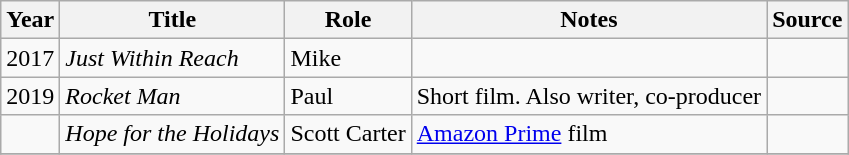<table class="wikitable sortable plainrowheaders">
<tr>
<th>Year </th>
<th>Title</th>
<th>Role </th>
<th class="unsortable">Notes </th>
<th class="unsortable">Source</th>
</tr>
<tr>
<td>2017</td>
<td><em>Just Within Reach</em></td>
<td>Mike</td>
<td></td>
<td></td>
</tr>
<tr>
<td>2019</td>
<td><em>Rocket Man</em></td>
<td>Paul</td>
<td>Short film. Also writer, co-producer</td>
<td></td>
</tr>
<tr>
<td></td>
<td><em>Hope for the Holidays</em></td>
<td>Scott Carter</td>
<td><a href='#'>Amazon Prime</a> film</td>
<td></td>
</tr>
<tr>
</tr>
</table>
